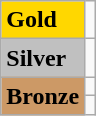<table class="wikitable">
<tr>
<td bgcolor="gold"><strong>Gold</strong></td>
<td></td>
</tr>
<tr>
<td bgcolor="silver"><strong>Silver</strong></td>
<td></td>
</tr>
<tr>
<td rowspan="2" bgcolor="#cc9966"><strong>Bronze</strong></td>
<td></td>
</tr>
<tr>
<td></td>
</tr>
</table>
